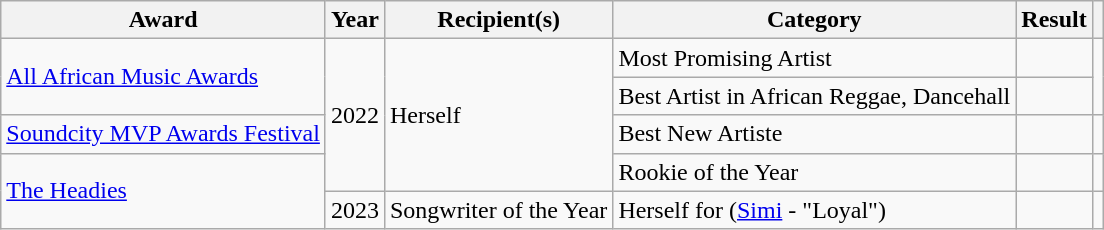<table class="wikitable sortable plainrowheaders">
<tr>
<th scope="col">Award</th>
<th scope="col">Year</th>
<th scope="col">Recipient(s)</th>
<th scope="col">Category</th>
<th scope="col">Result</th>
<th scope="col" class="unsortable"></th>
</tr>
<tr>
<td rowspan="2"><a href='#'>All African Music Awards</a></td>
<td rowspan="4">2022</td>
<td rowspan="4">Herself</td>
<td>Most Promising Artist</td>
<td></td>
<td rowspan="2"></td>
</tr>
<tr>
<td>Best Artist in African Reggae, Dancehall</td>
<td></td>
</tr>
<tr>
<td><a href='#'>Soundcity MVP Awards Festival</a></td>
<td>Best New Artiste</td>
<td></td>
<td></td>
</tr>
<tr>
<td rowspan="2"><a href='#'>The Headies</a></td>
<td>Rookie of the Year</td>
<td></td>
<td></td>
</tr>
<tr>
<td>2023</td>
<td>Songwriter of the Year</td>
<td>Herself for (<a href='#'>Simi</a> - "Loyal")</td>
<td></td>
<td></td>
</tr>
</table>
